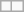<table class=wikitable>
<tr>
<td></td>
<td></td>
</tr>
</table>
